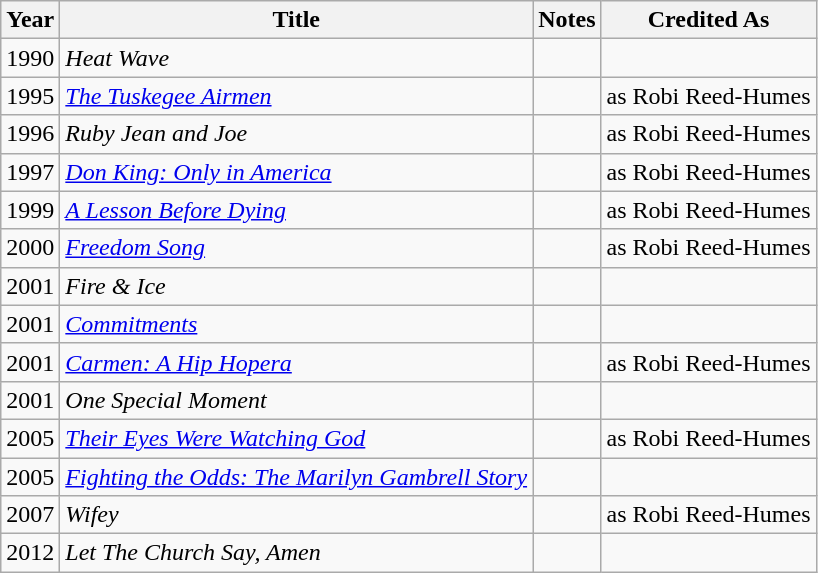<table class="wikitable" border="1">
<tr>
<th>Year</th>
<th>Title</th>
<th>Notes</th>
<th>Credited As</th>
</tr>
<tr>
<td>1990</td>
<td><em>Heat Wave</em></td>
<td></td>
<td></td>
</tr>
<tr>
<td>1995</td>
<td><em><a href='#'>The Tuskegee Airmen</a></em></td>
<td></td>
<td>as Robi Reed-Humes</td>
</tr>
<tr>
<td>1996</td>
<td><em>Ruby Jean and Joe</em></td>
<td></td>
<td>as Robi Reed-Humes</td>
</tr>
<tr>
<td>1997</td>
<td><em><a href='#'>Don King: Only in America</a></em></td>
<td></td>
<td>as Robi Reed-Humes</td>
</tr>
<tr>
<td>1999</td>
<td><em><a href='#'>A Lesson Before Dying</a></em></td>
<td></td>
<td>as Robi Reed-Humes</td>
</tr>
<tr>
<td>2000</td>
<td><em><a href='#'>Freedom Song</a></em></td>
<td></td>
<td>as Robi Reed-Humes</td>
</tr>
<tr>
<td>2001</td>
<td><em>Fire & Ice</em></td>
<td></td>
<td></td>
</tr>
<tr>
<td>2001</td>
<td><em><a href='#'>Commitments</a></em></td>
<td></td>
<td></td>
</tr>
<tr>
<td>2001</td>
<td><em><a href='#'>Carmen: A Hip Hopera</a></em></td>
<td></td>
<td>as Robi Reed-Humes</td>
</tr>
<tr>
<td>2001</td>
<td><em>One Special Moment</em></td>
<td></td>
<td></td>
</tr>
<tr>
<td>2005</td>
<td><em><a href='#'>Their Eyes Were Watching God</a></em></td>
<td></td>
<td>as Robi Reed-Humes</td>
</tr>
<tr>
<td>2005</td>
<td><em><a href='#'>Fighting the Odds: The Marilyn Gambrell Story</a></em></td>
<td></td>
<td></td>
</tr>
<tr>
<td>2007</td>
<td><em>Wifey</em></td>
<td></td>
<td>as Robi Reed-Humes</td>
</tr>
<tr>
<td>2012</td>
<td><em>Let The Church Say, Amen</em></td>
<td></td>
<td></td>
</tr>
</table>
